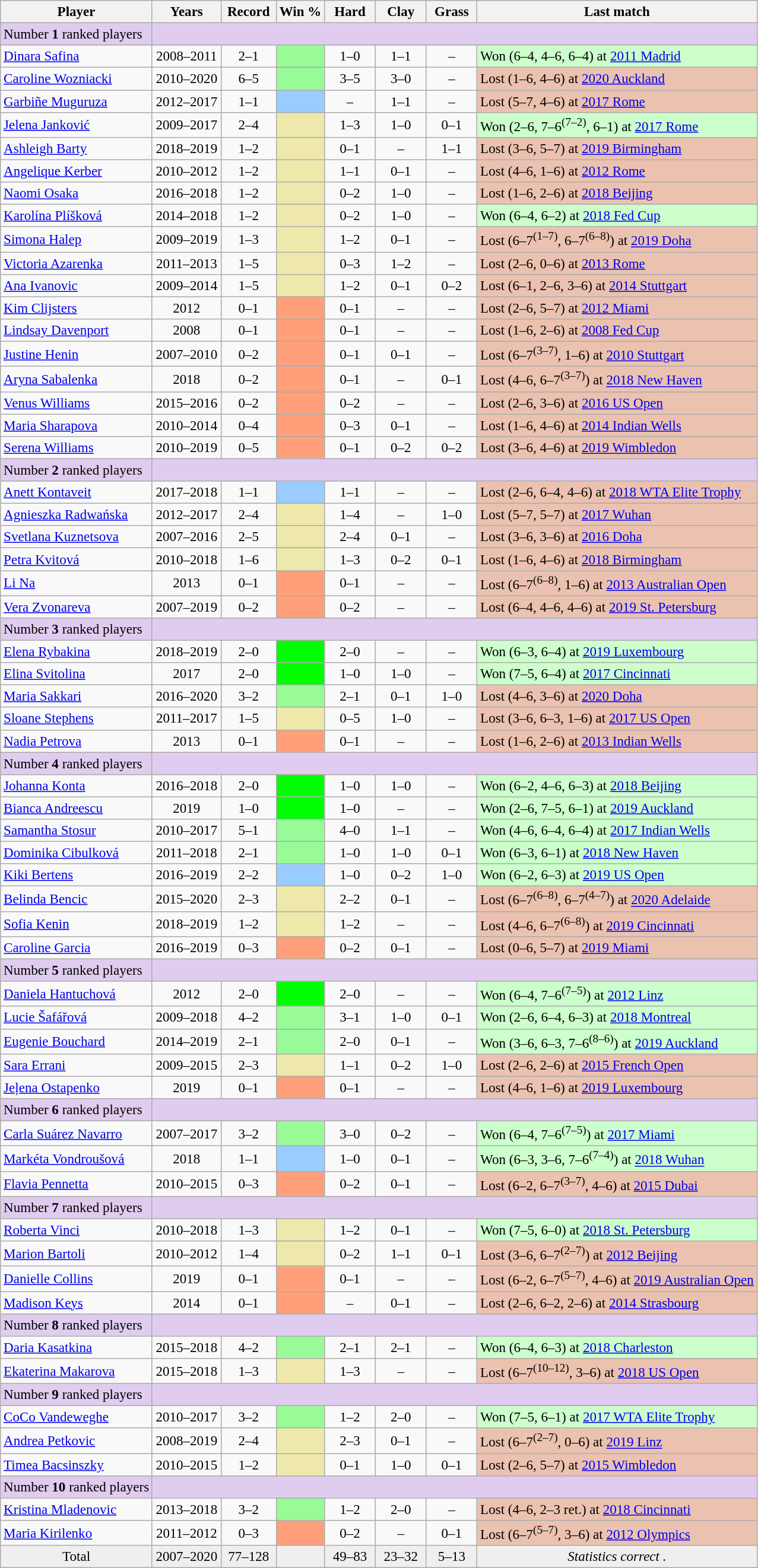<table class="sortable wikitable nowrap" style=font-size:96%;text-align:center>
<tr>
<th>Player</th>
<th width=70>Years</th>
<th width=55>Record</th>
<th>Win %</th>
<th width=50>Hard</th>
<th width=50>Clay</th>
<th width=50>Grass</th>
<th>Last match</th>
</tr>
<tr bgcolor=DFCCEF class="sortbottom">
<td align=left>Number <strong>1</strong> ranked players</td>
<td colspan="7"></td>
</tr>
<tr>
<td align=left> <a href='#'>Dinara Safina</a></td>
<td>2008–2011</td>
<td>2–1</td>
<td bgcolor=#98fb98></td>
<td>1–0</td>
<td>1–1</td>
<td>–</td>
<td bgcolor=ccffcc align=left>Won (6–4, 4–6, 6–4) at <a href='#'>2011 Madrid</a></td>
</tr>
<tr>
<td align=left> <a href='#'>Caroline Wozniacki</a></td>
<td>2010–2020</td>
<td>6–5</td>
<td bgcolor=#98fb98></td>
<td>3–5</td>
<td>3–0</td>
<td>–</td>
<td bgcolor=ebc2af align=left>Lost (1–6, 4–6) at <a href='#'>2020 Auckland</a></td>
</tr>
<tr>
<td align=left> <a href='#'>Garbiñe Muguruza</a></td>
<td>2012–2017</td>
<td>1–1</td>
<td bgcolor=99ccff></td>
<td>–</td>
<td>1–1</td>
<td>–</td>
<td bgcolor=ebc2af align=left>Lost (5–7, 4–6) at <a href='#'>2017 Rome</a></td>
</tr>
<tr>
<td align=left> <a href='#'>Jelena Janković</a></td>
<td>2009–2017</td>
<td>2–4</td>
<td bgcolor=eee8aa></td>
<td>1–3</td>
<td>1–0</td>
<td>0–1</td>
<td bgcolor=ccffcc align=left>Won (2–6, 7–6<sup>(7–2)</sup>, 6–1) at <a href='#'>2017 Rome</a></td>
</tr>
<tr>
<td align=left> <a href='#'>Ashleigh Barty</a></td>
<td>2018–2019</td>
<td>1–2</td>
<td bgcolor=eee8aa></td>
<td>0–1</td>
<td>–</td>
<td>1–1</td>
<td bgcolor=ebc2af align=left>Lost (3–6, 5–7) at <a href='#'>2019 Birmingham</a></td>
</tr>
<tr>
<td align=left> <a href='#'>Angelique Kerber</a></td>
<td>2010–2012</td>
<td>1–2</td>
<td bgcolor=eee8aa></td>
<td>1–1</td>
<td>0–1</td>
<td>–</td>
<td bgcolor=ebc2af align=left>Lost (4–6, 1–6) at <a href='#'>2012 Rome</a></td>
</tr>
<tr>
<td align=left> <a href='#'>Naomi Osaka</a></td>
<td>2016–2018</td>
<td>1–2</td>
<td bgcolor=eee8aa></td>
<td>0–2</td>
<td>1–0</td>
<td>–</td>
<td bgcolor=ebc2af align=left>Lost (1–6, 2–6) at <a href='#'>2018 Beijing</a></td>
</tr>
<tr>
<td align=left> <a href='#'>Karolína Plíšková</a></td>
<td>2014–2018</td>
<td>1–2</td>
<td bgcolor=eee8aa></td>
<td>0–2</td>
<td>1–0</td>
<td>–</td>
<td bgcolor=ccffcc align=left>Won (6–4, 6–2) at <a href='#'>2018 Fed Cup</a></td>
</tr>
<tr>
<td align=left> <a href='#'>Simona Halep</a></td>
<td>2009–2019</td>
<td>1–3</td>
<td bgcolor=eee8aa></td>
<td>1–2</td>
<td>0–1</td>
<td>–</td>
<td bgcolor=ebc2af align=left>Lost (6–7<sup>(1–7)</sup>, 6–7<sup>(6–8)</sup>) at <a href='#'>2019 Doha</a></td>
</tr>
<tr>
<td align=left> <a href='#'>Victoria Azarenka</a></td>
<td>2011–2013</td>
<td>1–5</td>
<td bgcolor=eee8aa></td>
<td>0–3</td>
<td>1–2</td>
<td>–</td>
<td bgcolor=ebc2af align=left>Lost (2–6, 0–6) at <a href='#'>2013 Rome</a></td>
</tr>
<tr>
<td align=left> <a href='#'>Ana Ivanovic</a></td>
<td>2009–2014</td>
<td>1–5</td>
<td bgcolor=eee8aa></td>
<td>1–2</td>
<td>0–1</td>
<td>0–2</td>
<td bgcolor=ebc2af align=left>Lost (6–1, 2–6, 3–6) at <a href='#'>2014 Stuttgart</a></td>
</tr>
<tr>
<td align=left> <a href='#'>Kim Clijsters</a></td>
<td>2012</td>
<td>0–1</td>
<td bgcolor=FFA07A></td>
<td>0–1</td>
<td>–</td>
<td>–</td>
<td bgcolor=ebc2af align=left>Lost (2–6, 5–7) at <a href='#'>2012 Miami</a></td>
</tr>
<tr>
<td align=left> <a href='#'>Lindsay Davenport</a></td>
<td>2008</td>
<td>0–1</td>
<td bgcolor=FFA07A></td>
<td>0–1</td>
<td>–</td>
<td>–</td>
<td bgcolor=ebc2af align=left>Lost (1–6, 2–6) at <a href='#'>2008 Fed Cup</a></td>
</tr>
<tr>
<td align=left> <a href='#'>Justine Henin</a></td>
<td>2007–2010</td>
<td>0–2</td>
<td bgcolor=FFA07A></td>
<td>0–1</td>
<td>0–1</td>
<td>–</td>
<td bgcolor=ebc2af align=left>Lost (6–7<sup>(3–7)</sup>, 1–6) at <a href='#'>2010 Stuttgart</a></td>
</tr>
<tr>
<td align=left> <a href='#'>Aryna Sabalenka</a></td>
<td>2018</td>
<td>0–2</td>
<td bgcolor=FFA07A></td>
<td>0–1</td>
<td>–</td>
<td>0–1</td>
<td bgcolor=ebc2af align=left>Lost (4–6, 6–7<sup>(3–7)</sup>) at <a href='#'>2018 New Haven</a></td>
</tr>
<tr>
<td align=left> <a href='#'>Venus Williams</a></td>
<td>2015–2016</td>
<td>0–2</td>
<td bgcolor=FFA07A></td>
<td>0–2</td>
<td>–</td>
<td>–</td>
<td bgcolor=ebc2af align=left>Lost (2–6, 3–6) at <a href='#'>2016 US Open</a></td>
</tr>
<tr>
<td align=left> <a href='#'>Maria Sharapova</a></td>
<td>2010–2014</td>
<td>0–4</td>
<td bgcolor=FFA07A></td>
<td>0–3</td>
<td>0–1</td>
<td>–</td>
<td bgcolor=ebc2af align=left>Lost (1–6, 4–6) at <a href='#'>2014 Indian Wells</a></td>
</tr>
<tr>
<td align=left> <a href='#'>Serena Williams</a></td>
<td>2010–2019</td>
<td>0–5</td>
<td bgcolor=FFA07A></td>
<td>0–1</td>
<td>0–2</td>
<td>0–2</td>
<td bgcolor=ebc2af align=left>Lost (3–6, 4–6) at <a href='#'>2019 Wimbledon</a></td>
</tr>
<tr bgcolor=DFCCEF class="sortbottom">
<td align=left>Number <strong>2</strong> ranked players</td>
<td colspan="7"></td>
</tr>
<tr>
<td align=left> <a href='#'>Anett Kontaveit</a></td>
<td>2017–2018</td>
<td>1–1</td>
<td bgcolor=99ccff></td>
<td>1–1</td>
<td>–</td>
<td>–</td>
<td bgcolor=ebc2af align=left>Lost (2–6, 6–4, 4–6) at <a href='#'>2018 WTA Elite Trophy</a></td>
</tr>
<tr>
<td align=left> <a href='#'>Agnieszka Radwańska</a></td>
<td>2012–2017</td>
<td>2–4</td>
<td bgcolor=eee8aa></td>
<td>1–4</td>
<td>–</td>
<td>1–0</td>
<td bgcolor=ebc2af align=left>Lost (5–7, 5–7) at <a href='#'>2017 Wuhan</a></td>
</tr>
<tr>
<td align=left> <a href='#'>Svetlana Kuznetsova</a></td>
<td>2007–2016</td>
<td>2–5</td>
<td bgcolor=eee8aa></td>
<td>2–4</td>
<td>0–1</td>
<td>–</td>
<td bgcolor=ebc2af align=left>Lost (3–6, 3–6) at <a href='#'>2016 Doha</a></td>
</tr>
<tr>
<td align=left> <a href='#'>Petra Kvitová</a></td>
<td>2010–2018</td>
<td>1–6</td>
<td bgcolor=eee8aa></td>
<td>1–3</td>
<td>0–2</td>
<td>0–1</td>
<td bgcolor=ebc2af align=left>Lost (1–6, 4–6) at <a href='#'>2018 Birmingham</a></td>
</tr>
<tr>
<td align=left> <a href='#'>Li Na</a></td>
<td>2013</td>
<td>0–1</td>
<td bgcolor=FFA07A></td>
<td>0–1</td>
<td>–</td>
<td>–</td>
<td bgcolor=ebc2af align=left>Lost (6–7<sup>(6–8)</sup>, 1–6) at <a href='#'>2013 Australian Open</a></td>
</tr>
<tr>
<td align=left> <a href='#'>Vera Zvonareva</a></td>
<td>2007–2019</td>
<td>0–2</td>
<td bgcolor=FFA07A></td>
<td>0–2</td>
<td>–</td>
<td>–</td>
<td bgcolor=ebc2af align=left>Lost (6–4, 4–6, 4–6) at <a href='#'>2019 St. Petersburg</a></td>
</tr>
<tr bgcolor=DFCCEF class="sortbottom">
<td align=left>Number <strong>3</strong> ranked players</td>
<td colspan="7"></td>
</tr>
<tr>
<td align=left> <a href='#'>Elena Rybakina</a></td>
<td>2018–2019</td>
<td>2–0</td>
<td bgcolor=lime></td>
<td>2–0</td>
<td>–</td>
<td>–</td>
<td bgcolor=ccffcc align=left>Won (6–3, 6–4) at <a href='#'>2019 Luxembourg</a></td>
</tr>
<tr>
<td align=left> <a href='#'>Elina Svitolina</a></td>
<td>2017</td>
<td>2–0</td>
<td bgcolor=lime></td>
<td>1–0</td>
<td>1–0</td>
<td>–</td>
<td bgcolor=ccffcc align=left>Won (7–5, 6–4) at <a href='#'>2017 Cincinnati</a></td>
</tr>
<tr>
<td align=left> <a href='#'>Maria Sakkari</a></td>
<td>2016–2020</td>
<td>3–2</td>
<td bgcolor=#98fb98></td>
<td>2–1</td>
<td>0–1</td>
<td>1–0</td>
<td bgcolor=ebc2af align=left>Lost (4–6, 3–6) at <a href='#'>2020 Doha</a></td>
</tr>
<tr>
<td align=left> <a href='#'>Sloane Stephens</a></td>
<td>2011–2017</td>
<td>1–5</td>
<td bgcolor=eee8aa></td>
<td>0–5</td>
<td>1–0</td>
<td>–</td>
<td bgcolor=ebc2af align=left>Lost (3–6, 6–3, 1–6) at <a href='#'>2017 US Open</a></td>
</tr>
<tr>
<td align=left> <a href='#'>Nadia Petrova</a></td>
<td>2013</td>
<td>0–1</td>
<td bgcolor=FFA07A></td>
<td>0–1</td>
<td>–</td>
<td>–</td>
<td bgcolor=ebc2af align=left>Lost (1–6, 2–6) at <a href='#'>2013 Indian Wells</a></td>
</tr>
<tr bgcolor=DFCCEF class="sortbottom">
<td align=left>Number <strong>4</strong> ranked players</td>
<td colspan="7"></td>
</tr>
<tr>
<td align=left> <a href='#'>Johanna Konta</a></td>
<td>2016–2018</td>
<td>2–0</td>
<td bgcolor=lime></td>
<td>1–0</td>
<td>1–0</td>
<td>–</td>
<td bgcolor=ccffcc align=left>Won (6–2, 4–6, 6–3) at <a href='#'>2018 Beijing</a></td>
</tr>
<tr>
<td align=left> <a href='#'>Bianca Andreescu</a></td>
<td>2019</td>
<td>1–0</td>
<td bgcolor=lime></td>
<td>1–0</td>
<td>–</td>
<td>–</td>
<td bgcolor=ccffcc align=left>Won (2–6, 7–5, 6–1) at <a href='#'>2019 Auckland</a></td>
</tr>
<tr>
<td align=left> <a href='#'>Samantha Stosur</a></td>
<td>2010–2017</td>
<td>5–1</td>
<td bgcolor=#98fb98></td>
<td>4–0</td>
<td>1–1</td>
<td>–</td>
<td bgcolor=ccffcc align=left>Won (4–6, 6–4, 6–4) at <a href='#'>2017 Indian Wells</a></td>
</tr>
<tr>
<td align=left> <a href='#'>Dominika Cibulková</a></td>
<td>2011–2018</td>
<td>2–1</td>
<td bgcolor=#98fb98></td>
<td>1–0</td>
<td>1–0</td>
<td>0–1</td>
<td bgcolor=ccffcc align=left>Won (6–3, 6–1) at <a href='#'>2018 New Haven</a></td>
</tr>
<tr>
<td align=left> <a href='#'>Kiki Bertens</a></td>
<td>2016–2019</td>
<td>2–2</td>
<td bgcolor=99ccff></td>
<td>1–0</td>
<td>0–2</td>
<td>1–0</td>
<td bgcolor=ccffcc align=left>Won (6–2, 6–3) at <a href='#'>2019 US Open</a></td>
</tr>
<tr>
<td align=left> <a href='#'>Belinda Bencic</a></td>
<td>2015–2020</td>
<td>2–3</td>
<td bgcolor=eee8aa></td>
<td>2–2</td>
<td>0–1</td>
<td>–</td>
<td bgcolor=ebc2af align=left>Lost (6–7<sup>(6–8)</sup>, 6–7<sup>(4–7)</sup>) at <a href='#'>2020 Adelaide</a></td>
</tr>
<tr>
<td align=left> <a href='#'>Sofia Kenin</a></td>
<td>2018–2019</td>
<td>1–2</td>
<td bgcolor=eee8aa></td>
<td>1–2</td>
<td>–</td>
<td>–</td>
<td bgcolor=ebc2af align=left>Lost (4–6, 6–7<sup>(6–8)</sup>) at <a href='#'>2019 Cincinnati</a></td>
</tr>
<tr>
<td align=left> <a href='#'>Caroline Garcia</a></td>
<td>2016–2019</td>
<td>0–3</td>
<td bgcolor=FFA07A></td>
<td>0–2</td>
<td>0–1</td>
<td>–</td>
<td bgcolor=ebc2af align=left>Lost (0–6, 5–7) at <a href='#'>2019 Miami</a></td>
</tr>
<tr bgcolor=DFCCEF class="sortbottom">
<td align=left>Number <strong>5</strong> ranked players</td>
<td colspan="7"></td>
</tr>
<tr>
<td align=left> <a href='#'>Daniela Hantuchová</a></td>
<td>2012</td>
<td>2–0</td>
<td bgcolor=lime></td>
<td>2–0</td>
<td>–</td>
<td>–</td>
<td bgcolor=ccffcc align=left>Won (6–4, 7–6<sup>(7–5)</sup>) at <a href='#'>2012 Linz</a></td>
</tr>
<tr>
<td align=left> <a href='#'>Lucie Šafářová</a></td>
<td>2009–2018</td>
<td>4–2</td>
<td bgcolor=98fb98></td>
<td>3–1</td>
<td>1–0</td>
<td>0–1</td>
<td bgcolor=ccffcc align=left>Won (2–6, 6–4, 6–3) at <a href='#'>2018 Montreal</a></td>
</tr>
<tr>
<td align=left> <a href='#'>Eugenie Bouchard</a></td>
<td>2014–2019</td>
<td>2–1</td>
<td bgcolor=98fb98></td>
<td>2–0</td>
<td>0–1</td>
<td>–</td>
<td bgcolor=ccffcc align=left>Won (3–6, 6–3, 7–6<sup>(8–6)</sup>) at <a href='#'>2019 Auckland</a></td>
</tr>
<tr>
<td align=left> <a href='#'>Sara Errani</a></td>
<td>2009–2015</td>
<td>2–3</td>
<td bgcolor=eee8aa></td>
<td>1–1</td>
<td>0–2</td>
<td>1–0</td>
<td bgcolor=ebc2af align=left>Lost (2–6, 2–6) at <a href='#'>2015 French Open</a></td>
</tr>
<tr>
<td align=left> <a href='#'>Jeļena Ostapenko</a></td>
<td>2019</td>
<td>0–1</td>
<td bgcolor=FFA07A></td>
<td>0–1</td>
<td>–</td>
<td>–</td>
<td bgcolor=ebc2af align=left>Lost (4–6, 1–6) at <a href='#'>2019 Luxembourg</a></td>
</tr>
<tr bgcolor=DFCCEF class="sortbottom">
<td align=left>Number <strong>6</strong> ranked players</td>
<td colspan="7"></td>
</tr>
<tr>
<td align=left> <a href='#'>Carla Suárez Navarro</a></td>
<td>2007–2017</td>
<td>3–2</td>
<td bgcolor=#98fb98></td>
<td>3–0</td>
<td>0–2</td>
<td>–</td>
<td bgcolor=ccffcc align=left>Won (6–4, 7–6<sup>(7–5)</sup>) at <a href='#'>2017 Miami</a></td>
</tr>
<tr>
<td align=left> <a href='#'>Markéta Vondroušová</a></td>
<td>2018</td>
<td>1–1</td>
<td bgcolor=99ccff></td>
<td>1–0</td>
<td>0–1</td>
<td>–</td>
<td bgcolor=ccffcc align=left>Won (6–3, 3–6, 7–6<sup>(7–4)</sup>) at <a href='#'>2018 Wuhan</a></td>
</tr>
<tr>
<td align=left> <a href='#'>Flavia Pennetta</a></td>
<td>2010–2015</td>
<td>0–3</td>
<td bgcolor=FFA07A></td>
<td>0–2</td>
<td>0–1</td>
<td>–</td>
<td bgcolor=ebc2af align=left>Lost (6–2, 6–7<sup>(3–7)</sup>, 4–6) at <a href='#'>2015 Dubai</a></td>
</tr>
<tr bgcolor=DFCCEF class="sortbottom">
<td align=left>Number <strong>7</strong> ranked players</td>
<td colspan="7"></td>
</tr>
<tr>
<td align=left> <a href='#'>Roberta Vinci</a></td>
<td>2010–2018</td>
<td>1–3</td>
<td bgcolor=eee8aa></td>
<td>1–2</td>
<td>0–1</td>
<td>–</td>
<td bgcolor=ccffcc align=left>Won (7–5, 6–0) at <a href='#'>2018 St. Petersburg</a></td>
</tr>
<tr>
<td align=left> <a href='#'>Marion Bartoli</a></td>
<td>2010–2012</td>
<td>1–4</td>
<td bgcolor=eee8aa></td>
<td>0–2</td>
<td>1–1</td>
<td>0–1</td>
<td bgcolor=ebc2af align=left>Lost (3–6, 6–7<sup>(2–7)</sup>) at <a href='#'>2012 Beijing</a></td>
</tr>
<tr>
<td align=left> <a href='#'>Danielle Collins</a></td>
<td>2019</td>
<td>0–1</td>
<td bgcolor=FFA07A></td>
<td>0–1</td>
<td>–</td>
<td>–</td>
<td bgcolor=ebc2af align=left>Lost (6–2, 6–7<sup>(5–7)</sup>, 4–6) at <a href='#'>2019 Australian Open</a></td>
</tr>
<tr>
<td align=left> <a href='#'>Madison Keys</a></td>
<td>2014</td>
<td>0–1</td>
<td bgcolor=FFA07A></td>
<td>–</td>
<td>0–1</td>
<td>–</td>
<td bgcolor=ebc2af align=left>Lost (2–6, 6–2, 2–6) at <a href='#'>2014 Strasbourg</a></td>
</tr>
<tr bgcolor=DFCCEF class="sortbottom">
<td align=left>Number <strong>8</strong> ranked players</td>
<td colspan="7"></td>
</tr>
<tr>
<td align=left> <a href='#'>Daria Kasatkina</a></td>
<td>2015–2018</td>
<td>4–2</td>
<td bgcolor=#98fb98></td>
<td>2–1</td>
<td>2–1</td>
<td>–</td>
<td bgcolor=ccffcc align=left>Won (6–4, 6–3) at <a href='#'>2018 Charleston</a></td>
</tr>
<tr>
<td align=left> <a href='#'>Ekaterina Makarova</a></td>
<td>2015–2018</td>
<td>1–3</td>
<td bgcolor=eee8aa></td>
<td>1–3</td>
<td>–</td>
<td>–</td>
<td bgcolor=ebc2af align=left>Lost (6–7<sup>(10–12)</sup>, 3–6) at <a href='#'>2018 US Open</a></td>
</tr>
<tr bgcolor=DFCCEF class="sortbottom">
<td align=left>Number <strong>9</strong> ranked players</td>
<td colspan="7"></td>
</tr>
<tr>
<td align=left> <a href='#'>CoCo Vandeweghe</a></td>
<td>2010–2017</td>
<td>3–2</td>
<td bgcolor=#98fb98></td>
<td>1–2</td>
<td>2–0</td>
<td>–</td>
<td bgcolor=ccffcc align=left>Won (7–5, 6–1) at <a href='#'>2017 WTA Elite Trophy</a></td>
</tr>
<tr>
<td align=left> <a href='#'>Andrea Petkovic</a></td>
<td>2008–2019</td>
<td>2–4</td>
<td bgcolor=eee8aa></td>
<td>2–3</td>
<td>0–1</td>
<td>–</td>
<td bgcolor=ebc2af align=left>Lost (6–7<sup>(2–7)</sup>, 0–6) at <a href='#'>2019 Linz</a></td>
</tr>
<tr>
<td align=left> <a href='#'>Timea Bacsinszky</a></td>
<td>2010–2015</td>
<td>1–2</td>
<td bgcolor=eee8aa></td>
<td>0–1</td>
<td>1–0</td>
<td>0–1</td>
<td bgcolor=ebc2af align=left>Lost (2–6, 5–7) at <a href='#'>2015 Wimbledon</a></td>
</tr>
<tr bgcolor=DFCCEF class="sortbottom">
<td align=left>Number <strong>10</strong> ranked players</td>
<td colspan="7"></td>
</tr>
<tr>
<td align=left> <a href='#'>Kristina Mladenovic</a></td>
<td>2013–2018</td>
<td>3–2</td>
<td bgcolor=#98fb98></td>
<td>1–2</td>
<td>2–0</td>
<td>–</td>
<td bgcolor=ebc2af align=left>Lost (4–6, 2–3 ret.) at <a href='#'>2018 Cincinnati</a></td>
</tr>
<tr>
<td align=left> <a href='#'>Maria Kirilenko</a></td>
<td>2011–2012</td>
<td>0–3</td>
<td bgcolor=FFA07A></td>
<td>0–2</td>
<td>–</td>
<td>0–1</td>
<td bgcolor=ebc2af align=left>Lost (6–7<sup>(5–7)</sup>, 3–6) at <a href='#'>2012 Olympics</a></td>
</tr>
<tr class=sortbottom bgcolor=efefef>
<td>Total</td>
<td>2007–2020</td>
<td>77–128</td>
<td></td>
<td>49–83</td>
<td>23–32</td>
<td>5–13</td>
<td><em>Statistics correct .</em></td>
</tr>
</table>
